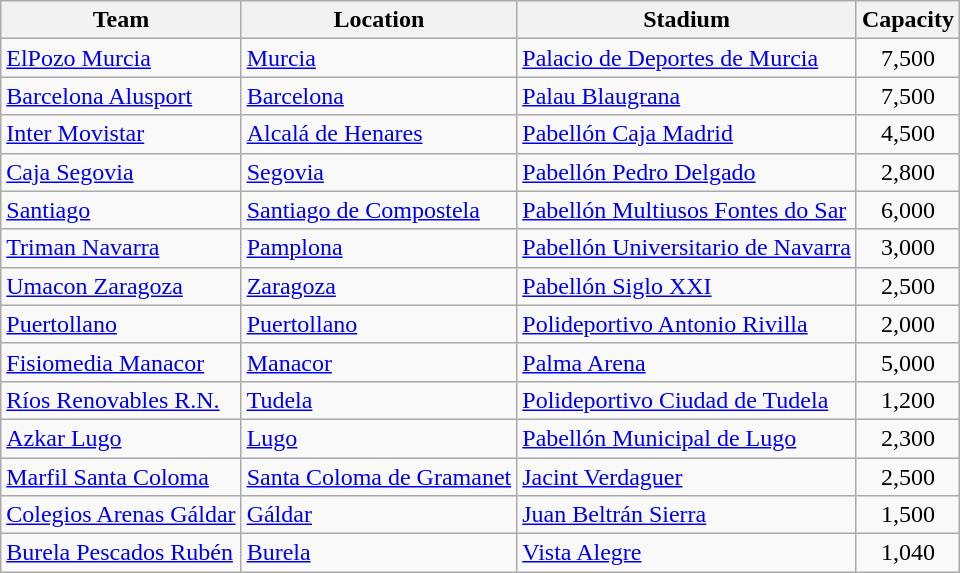<table class="wikitable sortable">
<tr>
<th>Team</th>
<th>Location</th>
<th>Stadium</th>
<th>Capacity</th>
</tr>
<tr>
<td><a href='#'>ElPozo Murcia</a></td>
<td><a href='#'>Murcia</a></td>
<td><a href='#'>Palacio de Deportes de Murcia</a></td>
<td align="center">7,500</td>
</tr>
<tr>
<td><a href='#'>Barcelona Alusport</a></td>
<td><a href='#'>Barcelona</a></td>
<td><a href='#'>Palau Blaugrana</a></td>
<td align="center">7,500</td>
</tr>
<tr>
<td><a href='#'>Inter Movistar</a></td>
<td><a href='#'>Alcalá de Henares</a></td>
<td><a href='#'>Pabellón Caja Madrid</a></td>
<td align="center">4,500</td>
</tr>
<tr>
<td><a href='#'>Caja Segovia</a></td>
<td><a href='#'>Segovia</a></td>
<td><a href='#'>Pabellón Pedro Delgado</a></td>
<td align="center">2,800</td>
</tr>
<tr>
<td><a href='#'>Santiago</a></td>
<td><a href='#'>Santiago de Compostela</a></td>
<td><a href='#'>Pabellón Multiusos Fontes do Sar</a></td>
<td align="center">6,000</td>
</tr>
<tr>
<td><a href='#'>Triman Navarra</a></td>
<td><a href='#'>Pamplona</a></td>
<td><a href='#'>Pabellón Universitario de Navarra</a></td>
<td align="center">3,000</td>
</tr>
<tr>
<td><a href='#'>Umacon Zaragoza</a></td>
<td><a href='#'>Zaragoza</a></td>
<td><a href='#'>Pabellón Siglo XXI</a></td>
<td align="center">2,500</td>
</tr>
<tr>
<td><a href='#'>Puertollano</a></td>
<td><a href='#'>Puertollano</a></td>
<td><a href='#'>Polideportivo Antonio Rivilla</a></td>
<td align="center">2,000</td>
</tr>
<tr>
<td><a href='#'>Fisiomedia Manacor</a></td>
<td><a href='#'>Manacor</a></td>
<td><a href='#'>Palma Arena</a></td>
<td align="center">5,000</td>
</tr>
<tr>
<td><a href='#'>Ríos Renovables R.N.</a></td>
<td><a href='#'>Tudela</a></td>
<td><a href='#'>Polideportivo Ciudad de Tudela</a></td>
<td align="center">1,200</td>
</tr>
<tr>
<td><a href='#'>Azkar Lugo</a></td>
<td><a href='#'>Lugo</a></td>
<td><a href='#'>Pabellón Municipal de Lugo</a></td>
<td align="center">2,300</td>
</tr>
<tr>
<td><a href='#'>Marfil Santa Coloma</a></td>
<td><a href='#'>Santa Coloma de Gramanet</a></td>
<td><a href='#'>Jacint Verdaguer</a></td>
<td align="center">2,500</td>
</tr>
<tr>
<td><a href='#'>Colegios Arenas Gáldar</a></td>
<td><a href='#'>Gáldar</a></td>
<td><a href='#'>Juan Beltrán Sierra</a></td>
<td align="center">1,500</td>
</tr>
<tr>
<td><a href='#'>Burela Pescados Rubén</a></td>
<td><a href='#'>Burela</a></td>
<td><a href='#'>Vista Alegre</a></td>
<td align="center">1,040</td>
</tr>
</table>
